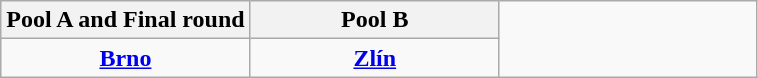<table class=wikitable style=text-align:center>
<tr>
<th width=33%>Pool A and Final round</th>
<th width=33%>Pool B</th>
<td width=34% rowspan=2></td>
</tr>
<tr>
<td><strong><a href='#'>Brno</a></strong></td>
<td><strong><a href='#'>Zlín</a></strong></td>
</tr>
</table>
